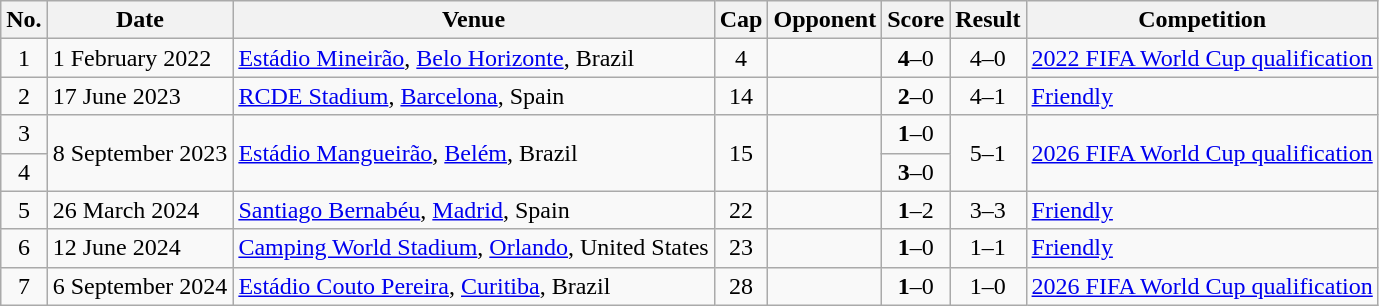<table class=wikitable style="text-align: left;" align=center>
<tr>
<th>No.</th>
<th>Date</th>
<th>Venue</th>
<th>Cap</th>
<th>Opponent</th>
<th>Score</th>
<th>Result</th>
<th>Competition</th>
</tr>
<tr>
<td align="center">1</td>
<td>1 February 2022</td>
<td><a href='#'>Estádio Mineirão</a>, <a href='#'>Belo Horizonte</a>, Brazil</td>
<td align=center>4</td>
<td></td>
<td align="center"><strong>4</strong>–0</td>
<td align="center">4–0</td>
<td><a href='#'>2022 FIFA World Cup qualification</a></td>
</tr>
<tr>
<td align="center">2</td>
<td>17 June 2023</td>
<td><a href='#'>RCDE Stadium</a>, <a href='#'>Barcelona</a>, Spain</td>
<td align=center>14</td>
<td></td>
<td align="center"><strong>2</strong>–0</td>
<td align="center">4–1</td>
<td><a href='#'>Friendly</a></td>
</tr>
<tr>
<td align="center">3</td>
<td rowspan="2">8 September 2023</td>
<td rowspan="2"><a href='#'>Estádio Mangueirão</a>, <a href='#'>Belém</a>, Brazil</td>
<td rowspan="2" align=center>15</td>
<td rowspan="2"></td>
<td align="center"><strong>1</strong>–0</td>
<td rowspan="2" align="center">5–1</td>
<td rowspan="2"><a href='#'>2026 FIFA World Cup qualification</a></td>
</tr>
<tr>
<td align="center">4</td>
<td align="center"><strong>3</strong>–0</td>
</tr>
<tr>
<td align="center">5</td>
<td>26 March 2024</td>
<td><a href='#'>Santiago Bernabéu</a>, <a href='#'>Madrid</a>, Spain</td>
<td align=center>22</td>
<td></td>
<td align="center"><strong>1</strong>–2</td>
<td align="center">3–3</td>
<td><a href='#'>Friendly</a></td>
</tr>
<tr>
<td align="center">6</td>
<td>12 June 2024</td>
<td><a href='#'>Camping World Stadium</a>, <a href='#'>Orlando</a>, United States</td>
<td align=center>23</td>
<td></td>
<td align="center"><strong>1</strong>–0</td>
<td align="center">1–1</td>
<td><a href='#'>Friendly</a></td>
</tr>
<tr>
<td align="center">7</td>
<td>6 September 2024</td>
<td><a href='#'>Estádio Couto Pereira</a>, <a href='#'>Curitiba</a>, Brazil</td>
<td align=center>28</td>
<td></td>
<td align="center"><strong>1</strong>–0</td>
<td align="center">1–0</td>
<td><a href='#'>2026 FIFA World Cup qualification</a></td>
</tr>
</table>
